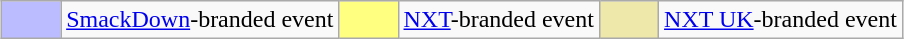<table class="wikitable" style="margin: 0 auto">
<tr>
<td style="background:#BBF; width:2em"></td>
<td><a href='#'>SmackDown</a>-branded event</td>
<td style="background: #FFFF80; width: 2em"></td>
<td><a href='#'>NXT</a>-branded event</td>
<td style="background: #EEE8AA; width: 2em"></td>
<td><a href='#'>NXT UK</a>-branded event</td>
</tr>
</table>
